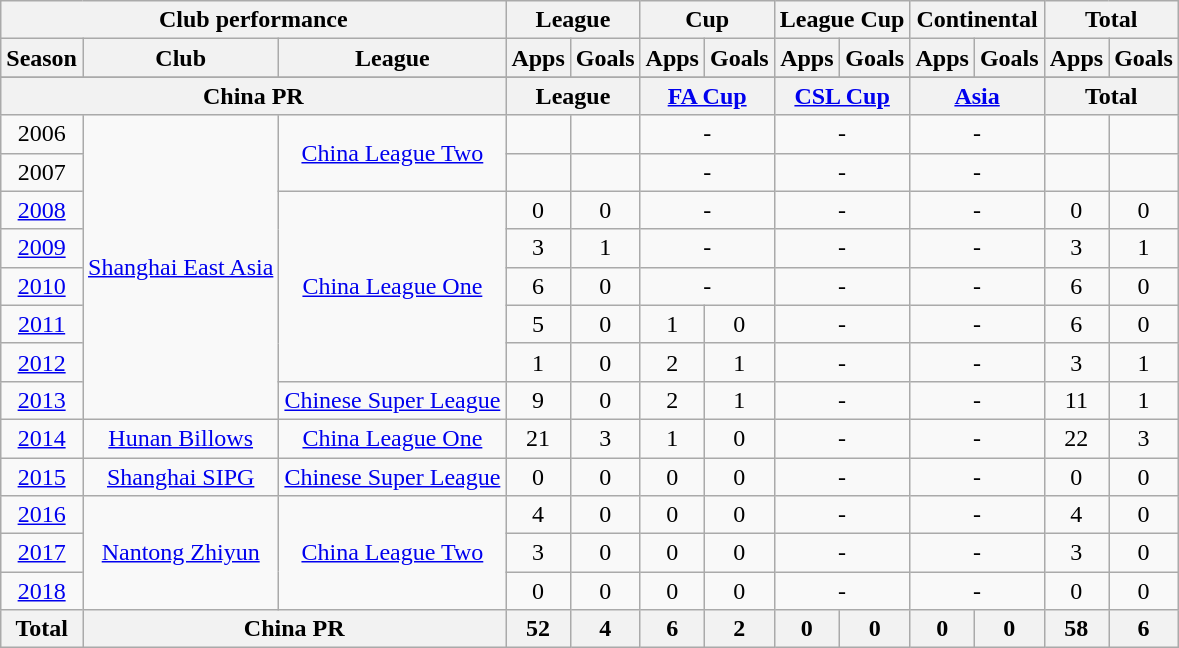<table class="wikitable" style="text-align:center">
<tr>
<th colspan=3>Club performance</th>
<th colspan=2>League</th>
<th colspan=2>Cup</th>
<th colspan=2>League Cup</th>
<th colspan=2>Continental</th>
<th colspan=2>Total</th>
</tr>
<tr>
<th>Season</th>
<th>Club</th>
<th>League</th>
<th>Apps</th>
<th>Goals</th>
<th>Apps</th>
<th>Goals</th>
<th>Apps</th>
<th>Goals</th>
<th>Apps</th>
<th>Goals</th>
<th>Apps</th>
<th>Goals</th>
</tr>
<tr>
</tr>
<tr>
<th colspan=3>China PR</th>
<th colspan=2>League</th>
<th colspan=2><a href='#'>FA Cup</a></th>
<th colspan=2><a href='#'>CSL Cup</a></th>
<th colspan=2><a href='#'>Asia</a></th>
<th colspan=2>Total</th>
</tr>
<tr>
<td>2006</td>
<td rowspan="8"><a href='#'>Shanghai East Asia</a></td>
<td rowspan="2"><a href='#'>China League Two</a></td>
<td></td>
<td></td>
<td colspan="2">-</td>
<td colspan="2">-</td>
<td colspan="2">-</td>
<td></td>
<td></td>
</tr>
<tr>
<td>2007</td>
<td></td>
<td></td>
<td colspan="2">-</td>
<td colspan="2">-</td>
<td colspan="2">-</td>
<td></td>
<td></td>
</tr>
<tr>
<td><a href='#'>2008</a></td>
<td rowspan="5"><a href='#'>China League One</a></td>
<td>0</td>
<td>0</td>
<td colspan="2">-</td>
<td colspan="2">-</td>
<td colspan="2">-</td>
<td>0</td>
<td>0</td>
</tr>
<tr>
<td><a href='#'>2009</a></td>
<td>3</td>
<td>1</td>
<td colspan="2">-</td>
<td colspan="2">-</td>
<td colspan="2">-</td>
<td>3</td>
<td>1</td>
</tr>
<tr>
<td><a href='#'>2010</a></td>
<td>6</td>
<td>0</td>
<td colspan="2">-</td>
<td colspan="2">-</td>
<td colspan="2">-</td>
<td>6</td>
<td>0</td>
</tr>
<tr>
<td><a href='#'>2011</a></td>
<td>5</td>
<td>0</td>
<td>1</td>
<td>0</td>
<td colspan="2">-</td>
<td colspan="2">-</td>
<td>6</td>
<td>0</td>
</tr>
<tr>
<td><a href='#'>2012</a></td>
<td>1</td>
<td>0</td>
<td>2</td>
<td>1</td>
<td colspan="2">-</td>
<td colspan="2">-</td>
<td>3</td>
<td>1</td>
</tr>
<tr>
<td><a href='#'>2013</a></td>
<td rowspan="1"><a href='#'>Chinese Super League</a></td>
<td>9</td>
<td>0</td>
<td>2</td>
<td>1</td>
<td colspan="2">-</td>
<td colspan="2">-</td>
<td>11</td>
<td>1</td>
</tr>
<tr>
<td><a href='#'>2014</a></td>
<td><a href='#'>Hunan Billows</a></td>
<td><a href='#'>China League One</a></td>
<td>21</td>
<td>3</td>
<td>1</td>
<td>0</td>
<td colspan="2">-</td>
<td colspan="2">-</td>
<td>22</td>
<td>3</td>
</tr>
<tr>
<td><a href='#'>2015</a></td>
<td rowspan="1"><a href='#'>Shanghai SIPG</a></td>
<td rowspan="1"><a href='#'>Chinese Super League</a></td>
<td>0</td>
<td>0</td>
<td>0</td>
<td>0</td>
<td colspan="2">-</td>
<td colspan="2">-</td>
<td>0</td>
<td>0</td>
</tr>
<tr>
<td><a href='#'>2016</a></td>
<td rowspan="3"><a href='#'>Nantong Zhiyun</a></td>
<td rowspan="3"><a href='#'>China League Two</a></td>
<td>4</td>
<td>0</td>
<td>0</td>
<td>0</td>
<td colspan="2">-</td>
<td colspan="2">-</td>
<td>4</td>
<td>0</td>
</tr>
<tr>
<td><a href='#'>2017</a></td>
<td>3</td>
<td>0</td>
<td>0</td>
<td>0</td>
<td colspan="2">-</td>
<td colspan="2">-</td>
<td>3</td>
<td>0</td>
</tr>
<tr>
<td><a href='#'>2018</a></td>
<td>0</td>
<td>0</td>
<td>0</td>
<td>0</td>
<td colspan="2">-</td>
<td colspan="2">-</td>
<td>0</td>
<td>0</td>
</tr>
<tr>
<th rowspan=3>Total</th>
<th colspan=2>China PR</th>
<th>52</th>
<th>4</th>
<th>6</th>
<th>2</th>
<th>0</th>
<th>0</th>
<th>0</th>
<th>0</th>
<th>58</th>
<th>6</th>
</tr>
</table>
